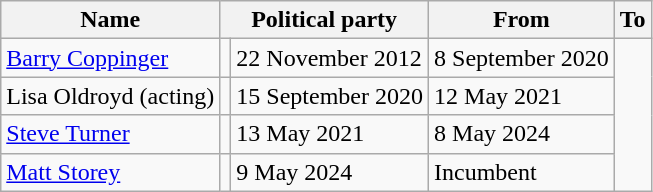<table class="wikitable">
<tr>
<th>Name</th>
<th scope="col" colspan="2">Political party</th>
<th>From</th>
<th>To</th>
</tr>
<tr>
<td><a href='#'>Barry Coppinger</a></td>
<td></td>
<td>22 November 2012</td>
<td>8 September 2020</td>
</tr>
<tr>
<td>Lisa Oldroyd (acting)</td>
<td></td>
<td>15 September 2020</td>
<td>12 May 2021</td>
</tr>
<tr>
<td><a href='#'>Steve Turner</a></td>
<td></td>
<td>13 May 2021</td>
<td>8 May 2024</td>
</tr>
<tr>
<td><a href='#'>Matt Storey</a></td>
<td></td>
<td>9 May 2024</td>
<td>Incumbent</td>
</tr>
</table>
